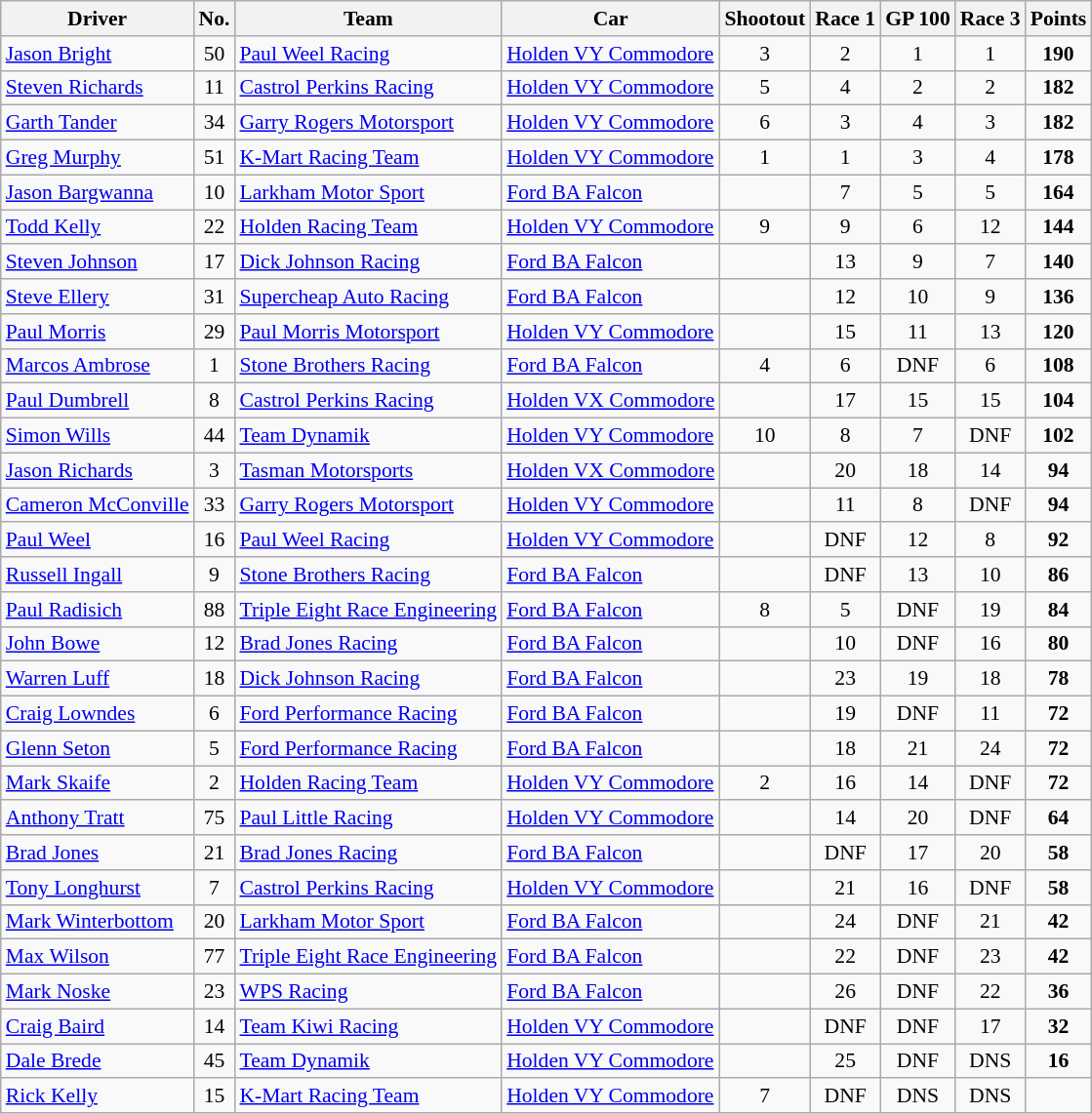<table class="wikitable" style="font-size: 90%">
<tr>
<th>Driver</th>
<th>No.</th>
<th>Team</th>
<th>Car</th>
<th>Shootout</th>
<th>Race 1</th>
<th>GP 100</th>
<th>Race 3</th>
<th>Points</th>
</tr>
<tr>
<td> <a href='#'>Jason Bright</a></td>
<td align="center">50</td>
<td><a href='#'>Paul Weel Racing</a></td>
<td><a href='#'>Holden VY Commodore</a></td>
<td align="center">3</td>
<td align="center">2</td>
<td align="center">1</td>
<td align="center">1</td>
<td align="center"><strong>190</strong></td>
</tr>
<tr>
<td> <a href='#'>Steven Richards</a></td>
<td align="center">11</td>
<td><a href='#'>Castrol Perkins Racing</a></td>
<td><a href='#'>Holden VY Commodore</a></td>
<td align="center">5</td>
<td align="center">4</td>
<td align="center">2</td>
<td align="center">2</td>
<td align="center"><strong>182</strong></td>
</tr>
<tr>
<td> <a href='#'>Garth Tander</a></td>
<td align="center">34</td>
<td><a href='#'>Garry Rogers Motorsport</a></td>
<td><a href='#'>Holden VY Commodore</a></td>
<td align="center">6</td>
<td align="center">3</td>
<td align="center">4</td>
<td align="center">3</td>
<td align="center"><strong>182</strong></td>
</tr>
<tr>
<td> <a href='#'>Greg Murphy</a></td>
<td align="center">51</td>
<td><a href='#'>K-Mart Racing Team</a></td>
<td><a href='#'>Holden VY Commodore</a></td>
<td align="center">1</td>
<td align="center">1</td>
<td align="center">3</td>
<td align="center">4</td>
<td align="center"><strong>178</strong></td>
</tr>
<tr>
<td> <a href='#'>Jason Bargwanna</a></td>
<td align="center">10</td>
<td><a href='#'>Larkham Motor Sport</a></td>
<td><a href='#'>Ford BA Falcon</a></td>
<td></td>
<td align="center">7</td>
<td align="center">5</td>
<td align="center">5</td>
<td align="center"><strong>164</strong></td>
</tr>
<tr>
<td> <a href='#'>Todd Kelly</a></td>
<td align="center">22</td>
<td><a href='#'>Holden Racing Team</a></td>
<td><a href='#'>Holden VY Commodore</a></td>
<td align="center">9</td>
<td align="center">9</td>
<td align="center">6</td>
<td align="center">12</td>
<td align="center"><strong>144</strong></td>
</tr>
<tr>
<td> <a href='#'>Steven Johnson</a></td>
<td align="center">17</td>
<td><a href='#'>Dick Johnson Racing</a></td>
<td><a href='#'>Ford BA Falcon</a></td>
<td></td>
<td align="center">13</td>
<td align="center">9</td>
<td align="center">7</td>
<td align="center"><strong>140</strong></td>
</tr>
<tr>
<td> <a href='#'>Steve Ellery</a></td>
<td align="center">31</td>
<td><a href='#'>Supercheap Auto Racing</a></td>
<td><a href='#'>Ford BA Falcon</a></td>
<td></td>
<td align="center">12</td>
<td align="center">10</td>
<td align="center">9</td>
<td align="center"><strong>136</strong></td>
</tr>
<tr>
<td> <a href='#'>Paul Morris</a></td>
<td align="center">29</td>
<td><a href='#'>Paul Morris Motorsport</a></td>
<td><a href='#'>Holden VY Commodore</a></td>
<td></td>
<td align="center">15</td>
<td align="center">11</td>
<td align="center">13</td>
<td align="center"><strong>120</strong></td>
</tr>
<tr>
<td> <a href='#'>Marcos Ambrose</a></td>
<td align="center">1</td>
<td><a href='#'>Stone Brothers Racing</a></td>
<td><a href='#'>Ford BA Falcon</a></td>
<td align="center">4</td>
<td align="center">6</td>
<td align="center">DNF</td>
<td align="center">6</td>
<td align="center"><strong>108</strong></td>
</tr>
<tr>
<td> <a href='#'>Paul Dumbrell</a></td>
<td align="center">8</td>
<td><a href='#'>Castrol Perkins Racing</a></td>
<td><a href='#'>Holden VX Commodore</a></td>
<td></td>
<td align="center">17</td>
<td align="center">15</td>
<td align="center">15</td>
<td align="center"><strong>104</strong></td>
</tr>
<tr>
<td> <a href='#'>Simon Wills</a></td>
<td align="center">44</td>
<td><a href='#'>Team Dynamik</a></td>
<td><a href='#'>Holden VY Commodore</a></td>
<td align="center">10</td>
<td align="center">8</td>
<td align="center">7</td>
<td align="center">DNF</td>
<td align="center"><strong>102</strong></td>
</tr>
<tr>
<td> <a href='#'>Jason Richards</a></td>
<td align="center">3</td>
<td><a href='#'>Tasman Motorsports</a></td>
<td><a href='#'>Holden VX Commodore</a></td>
<td></td>
<td align="center">20</td>
<td align="center">18</td>
<td align="center">14</td>
<td align="center"><strong>94</strong></td>
</tr>
<tr>
<td> <a href='#'>Cameron McConville</a></td>
<td align="center">33</td>
<td><a href='#'>Garry Rogers Motorsport</a></td>
<td><a href='#'>Holden VY Commodore</a></td>
<td></td>
<td align="center">11</td>
<td align="center">8</td>
<td align="center">DNF</td>
<td align="center"><strong>94</strong></td>
</tr>
<tr>
<td> <a href='#'>Paul Weel</a></td>
<td align="center">16</td>
<td><a href='#'>Paul Weel Racing</a></td>
<td><a href='#'>Holden VY Commodore</a></td>
<td></td>
<td align="center">DNF</td>
<td align="center">12</td>
<td align="center">8</td>
<td align="center"><strong>92</strong></td>
</tr>
<tr>
<td> <a href='#'>Russell Ingall</a></td>
<td align="center">9</td>
<td><a href='#'>Stone Brothers Racing</a></td>
<td><a href='#'>Ford BA Falcon</a></td>
<td></td>
<td align="center">DNF</td>
<td align="center">13</td>
<td align="center">10</td>
<td align="center"><strong>86</strong></td>
</tr>
<tr>
<td> <a href='#'>Paul Radisich</a></td>
<td align="center">88</td>
<td><a href='#'>Triple Eight Race Engineering</a></td>
<td><a href='#'>Ford BA Falcon</a></td>
<td align="center">8</td>
<td align="center">5</td>
<td align="center">DNF</td>
<td align="center">19</td>
<td align="center"><strong>84</strong></td>
</tr>
<tr>
<td> <a href='#'>John Bowe</a></td>
<td align="center">12</td>
<td><a href='#'>Brad Jones Racing</a></td>
<td><a href='#'>Ford BA Falcon</a></td>
<td></td>
<td align="center">10</td>
<td align="center">DNF</td>
<td align="center">16</td>
<td align="center"><strong>80</strong></td>
</tr>
<tr>
<td> <a href='#'>Warren Luff</a></td>
<td align="center">18</td>
<td><a href='#'>Dick Johnson Racing</a></td>
<td><a href='#'>Ford BA Falcon</a></td>
<td></td>
<td align="center">23</td>
<td align="center">19</td>
<td align="center">18</td>
<td align="center"><strong>78</strong></td>
</tr>
<tr>
<td> <a href='#'>Craig Lowndes</a></td>
<td align="center">6</td>
<td><a href='#'>Ford Performance Racing</a></td>
<td><a href='#'>Ford BA Falcon</a></td>
<td></td>
<td align="center">19</td>
<td align="center">DNF</td>
<td align="center">11</td>
<td align="center"><strong>72</strong></td>
</tr>
<tr>
<td> <a href='#'>Glenn Seton</a></td>
<td align="center">5</td>
<td><a href='#'>Ford Performance Racing</a></td>
<td><a href='#'>Ford BA Falcon</a></td>
<td></td>
<td align="center">18</td>
<td align="center">21</td>
<td align="center">24</td>
<td align="center"><strong>72</strong></td>
</tr>
<tr>
<td> <a href='#'>Mark Skaife</a></td>
<td align="center">2</td>
<td><a href='#'>Holden Racing Team</a></td>
<td><a href='#'>Holden VY Commodore</a></td>
<td align="center">2</td>
<td align="center">16</td>
<td align="center">14</td>
<td align="center">DNF</td>
<td align="center"><strong>72</strong></td>
</tr>
<tr>
<td> <a href='#'>Anthony Tratt</a></td>
<td align="center">75</td>
<td><a href='#'>Paul Little Racing</a></td>
<td><a href='#'>Holden VY Commodore</a></td>
<td></td>
<td align="center">14</td>
<td align="center">20</td>
<td align="center">DNF</td>
<td align="center"><strong>64</strong></td>
</tr>
<tr>
<td> <a href='#'>Brad Jones</a></td>
<td align="center">21</td>
<td><a href='#'>Brad Jones Racing</a></td>
<td><a href='#'>Ford BA Falcon</a></td>
<td></td>
<td align="center">DNF</td>
<td align="center">17</td>
<td align="center">20</td>
<td align="center"><strong>58</strong></td>
</tr>
<tr>
<td> <a href='#'>Tony Longhurst</a></td>
<td align="center">7</td>
<td><a href='#'>Castrol Perkins Racing</a></td>
<td><a href='#'>Holden VY Commodore</a></td>
<td></td>
<td align="center">21</td>
<td align="center">16</td>
<td align="center">DNF</td>
<td align="center"><strong>58</strong></td>
</tr>
<tr>
<td> <a href='#'>Mark Winterbottom</a></td>
<td align="center">20</td>
<td><a href='#'>Larkham Motor Sport</a></td>
<td><a href='#'>Ford BA Falcon</a></td>
<td></td>
<td align="center">24</td>
<td align="center">DNF</td>
<td align="center">21</td>
<td align="center"><strong>42</strong></td>
</tr>
<tr>
<td> <a href='#'>Max Wilson</a></td>
<td align="center">77</td>
<td><a href='#'>Triple Eight Race Engineering</a></td>
<td><a href='#'>Ford BA Falcon</a></td>
<td></td>
<td align="center">22</td>
<td align="center">DNF</td>
<td align="center">23</td>
<td align="center"><strong>42</strong></td>
</tr>
<tr>
<td> <a href='#'>Mark Noske</a></td>
<td align="center">23</td>
<td><a href='#'>WPS Racing</a></td>
<td><a href='#'>Ford BA Falcon</a></td>
<td></td>
<td align="center">26</td>
<td align="center">DNF</td>
<td align="center">22</td>
<td align="center"><strong>36</strong></td>
</tr>
<tr>
<td> <a href='#'>Craig Baird</a></td>
<td align="center">14</td>
<td><a href='#'>Team Kiwi Racing</a></td>
<td><a href='#'>Holden VY Commodore</a></td>
<td></td>
<td align="center">DNF</td>
<td align="center">DNF</td>
<td align="center">17</td>
<td align="center"><strong>32</strong></td>
</tr>
<tr>
<td> <a href='#'>Dale Brede</a></td>
<td align="center">45</td>
<td><a href='#'>Team Dynamik</a></td>
<td><a href='#'>Holden VY Commodore</a></td>
<td></td>
<td align="center">25</td>
<td align="center">DNF</td>
<td align="center">DNS</td>
<td align="center"><strong>16</strong></td>
</tr>
<tr>
<td> <a href='#'>Rick Kelly</a></td>
<td align="center">15</td>
<td><a href='#'>K-Mart Racing Team</a></td>
<td><a href='#'>Holden VY Commodore</a></td>
<td align="center">7</td>
<td align="center">DNF</td>
<td align="center">DNS</td>
<td align="center">DNS</td>
<td></td>
</tr>
</table>
